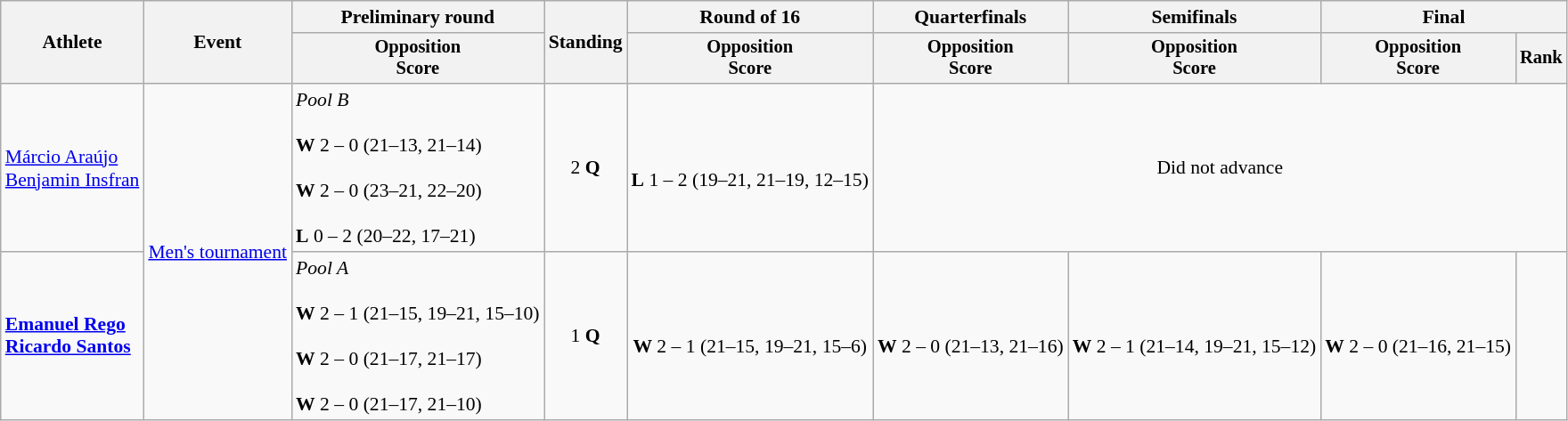<table class=wikitable style="font-size:90%">
<tr>
<th rowspan="2">Athlete</th>
<th rowspan="2">Event</th>
<th>Preliminary round</th>
<th rowspan="2">Standing</th>
<th>Round of 16</th>
<th>Quarterfinals</th>
<th>Semifinals</th>
<th colspan=2>Final</th>
</tr>
<tr style="font-size:95%">
<th>Opposition<br>Score</th>
<th>Opposition<br>Score</th>
<th>Opposition<br>Score</th>
<th>Opposition<br>Score</th>
<th>Opposition<br>Score</th>
<th>Rank</th>
</tr>
<tr align=center>
<td align=left><a href='#'>Márcio Araújo</a><br> <a href='#'>Benjamin Insfran</a></td>
<td align=left rowspan=2><a href='#'>Men's tournament</a></td>
<td align=left><em>Pool B</em><br><br><strong>W</strong> 2 – 0 (21–13, 21–14)<br><br><strong>W</strong> 2 – 0 (23–21, 22–20)<br><br><strong>L</strong> 0 – 2 (20–22, 17–21)</td>
<td>2 <strong>Q</strong></td>
<td><br><strong>L</strong> 1 – 2 (19–21, 21–19, 12–15)</td>
<td colspan=4>Did not advance</td>
</tr>
<tr align=center>
<td align=left><strong><a href='#'>Emanuel Rego</a></strong><br> <strong><a href='#'>Ricardo Santos</a></strong></td>
<td align=left><em>Pool A</em><br><br><strong>W</strong> 2 – 1 (21–15, 19–21, 15–10)<br><br><strong>W</strong> 2 – 0 (21–17, 21–17)<br><br><strong>W</strong> 2 – 0 (21–17, 21–10)</td>
<td>1 <strong>Q</strong></td>
<td><br><strong>W</strong> 2 – 1 (21–15, 19–21, 15–6)</td>
<td><br><strong>W</strong> 2 – 0 (21–13, 21–16)</td>
<td><br><strong>W</strong> 2 – 1 (21–14, 19–21, 15–12)</td>
<td><br><strong>W</strong> 2 – 0 (21–16, 21–15)</td>
<td></td>
</tr>
</table>
